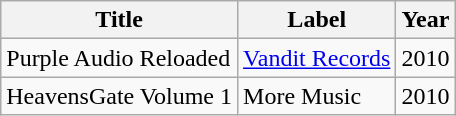<table class="wikitable plainrowheaders">
<tr>
<th>Title</th>
<th>Label</th>
<th>Year</th>
</tr>
<tr>
<td>Purple Audio Reloaded</td>
<td><a href='#'>Vandit Records</a></td>
<td>2010</td>
</tr>
<tr>
<td>HeavensGate Volume 1</td>
<td>More Music</td>
<td>2010</td>
</tr>
</table>
